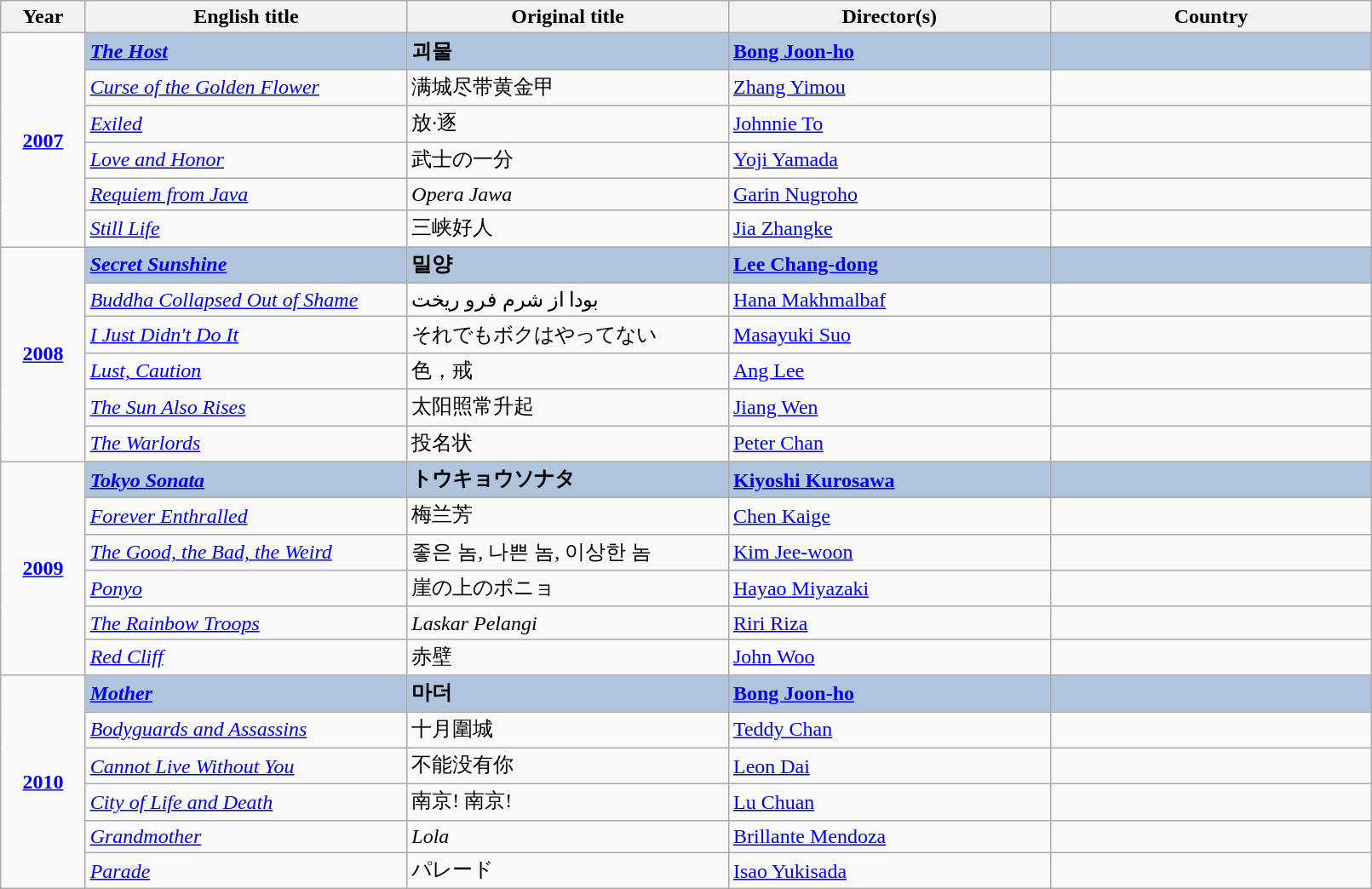<table class="wikitable" width="85%" cellpadding="5">
<tr>
<th width="5%">Year</th>
<th width="19%">English title</th>
<th width="19%">Original title</th>
<th width="19%">Director(s)</th>
<th width="19%">Country</th>
</tr>
<tr>
<td rowspan="6" style="text-align:center;"><strong><a href='#'>2007</a></strong></td>
<td style="background:#B0C4DE;"><strong><em><a href='#'>The Host</a></em></strong></td>
<td style="background:#B0C4DE;"><strong>괴물</strong></td>
<td style="background:#B0C4DE;"><strong><a href='#'>Bong Joon-ho</a></strong></td>
<td style="background:#B0C4DE;"><strong></strong></td>
</tr>
<tr>
<td><em><a href='#'>Curse of the Golden Flower</a></em></td>
<td>满城尽带黄金甲</td>
<td><a href='#'>Zhang Yimou</a></td>
<td> <br></td>
</tr>
<tr>
<td><em><a href='#'>Exiled</a></em></td>
<td>放·逐</td>
<td><a href='#'>Johnnie To</a></td>
<td></td>
</tr>
<tr>
<td><em><a href='#'>Love and Honor</a></em></td>
<td>武士の一分</td>
<td><a href='#'>Yoji Yamada</a></td>
<td></td>
</tr>
<tr>
<td><em><a href='#'>Requiem from Java</a></em></td>
<td><em>Opera Jawa</em></td>
<td><a href='#'>Garin Nugroho</a></td>
<td></td>
</tr>
<tr>
<td><em><a href='#'>Still Life</a> </em></td>
<td>三峡好人</td>
<td><a href='#'>Jia Zhangke</a></td>
<td></td>
</tr>
<tr>
<td rowspan="6" style="text-align:center;"><strong><a href='#'>2008</a></strong></td>
<td style="background:#B0C4DE;"><strong><em><a href='#'>Secret Sunshine</a></em></strong></td>
<td style="background:#B0C4DE;"><strong>밀양</strong></td>
<td style="background:#B0C4DE;"><strong><a href='#'>Lee Chang-dong</a></strong></td>
<td style="background:#B0C4DE;"><strong></strong></td>
</tr>
<tr>
<td><em><a href='#'>Buddha Collapsed Out of Shame</a></em></td>
<td>بودا از شرم فرو ریخت</td>
<td><a href='#'>Hana Makhmalbaf</a></td>
<td></td>
</tr>
<tr>
<td><em><a href='#'>I Just Didn't Do It</a></em></td>
<td>それでもボクはやってない</td>
<td><a href='#'>Masayuki Suo</a></td>
<td></td>
</tr>
<tr>
<td><em><a href='#'>Lust, Caution</a></em></td>
<td>色，戒</td>
<td><a href='#'>Ang Lee</a></td>
<td> <br></td>
</tr>
<tr>
<td><em><a href='#'>The Sun Also Rises</a></em></td>
<td>太阳照常升起</td>
<td><a href='#'>Jiang Wen</a></td>
<td> <br> </td>
</tr>
<tr>
<td><em><a href='#'>The Warlords</a></em></td>
<td>投名状</td>
<td><a href='#'>Peter Chan</a></td>
<td> <br> </td>
</tr>
<tr>
<td rowspan="6" style="text-align:center;"><strong><a href='#'>2009</a></strong></td>
<td style="background:#B0C4DE;"><strong><em><a href='#'>Tokyo Sonata</a></em></strong></td>
<td style="background:#B0C4DE;"><strong>トウキョウソナタ</strong></td>
<td style="background:#B0C4DE;"><strong><a href='#'>Kiyoshi Kurosawa</a></strong></td>
<td style="background:#B0C4DE;"><strong></strong></td>
</tr>
<tr>
<td><em><a href='#'>Forever Enthralled</a></em></td>
<td>梅兰芳</td>
<td><a href='#'>Chen Kaige</a></td>
<td></td>
</tr>
<tr>
<td><em><a href='#'>The Good, the Bad, the Weird</a> </em></td>
<td>좋은 놈, 나쁜 놈, 이상한 놈</td>
<td><a href='#'>Kim Jee-woon</a></td>
<td></td>
</tr>
<tr>
<td><em><a href='#'>Ponyo</a></em></td>
<td>崖の上のポニョ</td>
<td><a href='#'>Hayao Miyazaki</a></td>
<td></td>
</tr>
<tr>
<td><em><a href='#'>The Rainbow Troops</a></em></td>
<td><em>Laskar Pelangi</em></td>
<td><a href='#'>Riri Riza</a></td>
<td></td>
</tr>
<tr>
<td><em><a href='#'>Red Cliff</a></em></td>
<td>赤壁</td>
<td><a href='#'>John Woo</a></td>
<td></td>
</tr>
<tr>
<td rowspan="6" style="text-align:center;"><strong><a href='#'>2010</a></strong></td>
<td style="background:#B0C4DE;"><strong><em><a href='#'>Mother</a></em></strong></td>
<td style="background:#B0C4DE;"><strong>마더</strong></td>
<td style="background:#B0C4DE;"><strong><a href='#'>Bong Joon-ho</a></strong></td>
<td style="background:#B0C4DE;"><strong></strong></td>
</tr>
<tr>
<td><em><a href='#'>Bodyguards and Assassins</a></em></td>
<td>十月圍城</td>
<td><a href='#'>Teddy Chan</a></td>
<td></td>
</tr>
<tr>
<td><em><a href='#'>Cannot Live Without You</a></em></td>
<td>不能没有你</td>
<td><a href='#'>Leon Dai</a></td>
<td></td>
</tr>
<tr>
<td><em><a href='#'>City of Life and Death</a> </em></td>
<td>南京! 南京!</td>
<td><a href='#'>Lu Chuan</a></td>
<td></td>
</tr>
<tr>
<td><em><a href='#'>Grandmother</a></em></td>
<td><em>Lola</em></td>
<td><a href='#'>Brillante Mendoza</a></td>
<td></td>
</tr>
<tr>
<td><em><a href='#'>Parade</a></em></td>
<td>パレード</td>
<td><a href='#'>Isao Yukisada</a></td>
<td></td>
</tr>
</table>
